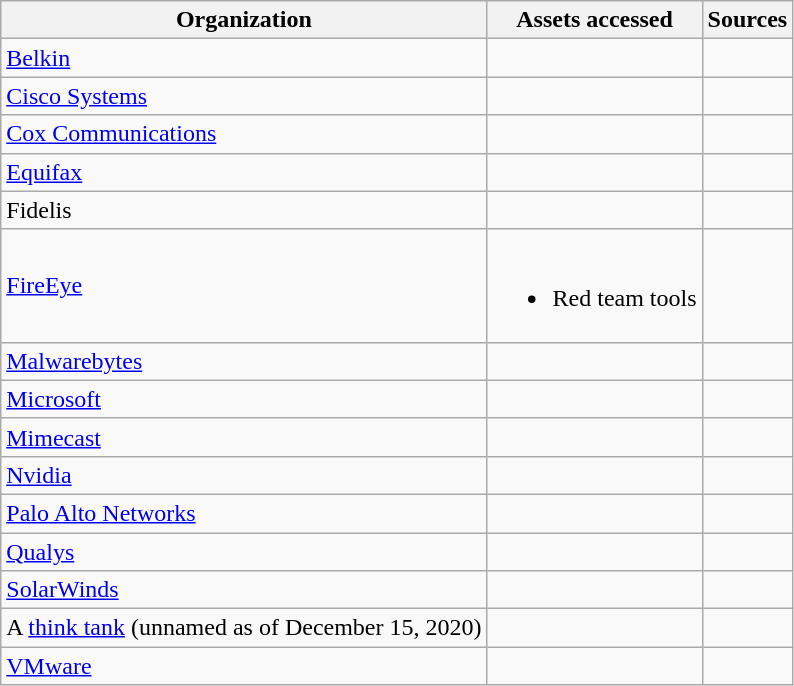<table class="wikitable">
<tr>
<th>Organization</th>
<th>Assets accessed</th>
<th>Sources</th>
</tr>
<tr>
<td><a href='#'>Belkin</a></td>
<td></td>
<td></td>
</tr>
<tr>
<td><a href='#'>Cisco Systems</a></td>
<td></td>
<td></td>
</tr>
<tr>
<td><a href='#'>Cox Communications</a></td>
<td></td>
<td></td>
</tr>
<tr>
<td><a href='#'>Equifax</a></td>
<td></td>
<td></td>
</tr>
<tr>
<td>Fidelis</td>
<td></td>
<td></td>
</tr>
<tr>
<td><a href='#'>FireEye</a></td>
<td><br><ul><li>Red team tools</li></ul></td>
<td></td>
</tr>
<tr>
<td><a href='#'>Malwarebytes</a></td>
<td></td>
<td></td>
</tr>
<tr>
<td><a href='#'>Microsoft</a></td>
<td></td>
<td></td>
</tr>
<tr>
<td><a href='#'>Mimecast</a></td>
<td></td>
<td></td>
</tr>
<tr>
<td><a href='#'>Nvidia</a></td>
<td></td>
<td></td>
</tr>
<tr>
<td><a href='#'>Palo Alto Networks</a></td>
<td></td>
<td></td>
</tr>
<tr>
<td><a href='#'>Qualys</a></td>
<td></td>
<td></td>
</tr>
<tr>
<td><a href='#'>SolarWinds</a></td>
<td></td>
<td></td>
</tr>
<tr>
<td>A <a href='#'>think tank</a> (unnamed as of December 15, 2020)</td>
<td></td>
<td></td>
</tr>
<tr>
<td><a href='#'>VMware</a></td>
<td></td>
<td></td>
</tr>
</table>
